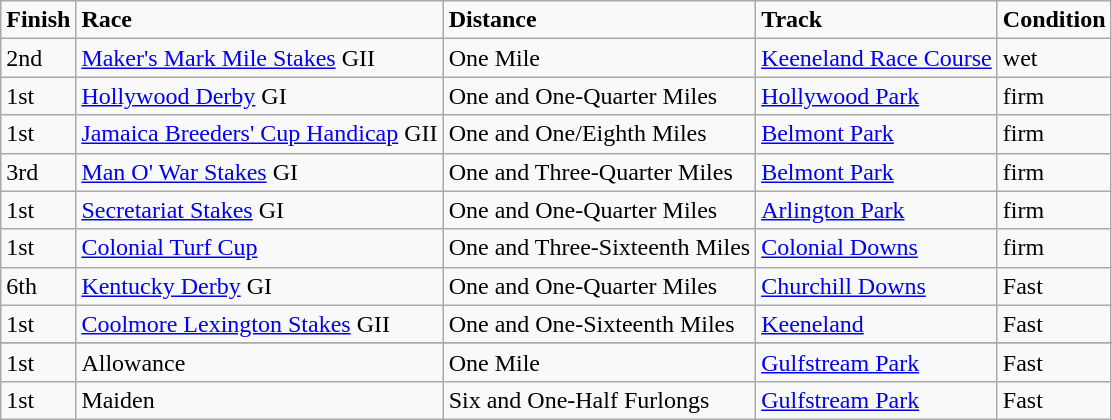<table class="wikitable">
<tr>
<td><strong>Finish</strong></td>
<td><strong>Race</strong></td>
<td><strong>Distance</strong></td>
<td><strong>Track</strong></td>
<td><strong>Condition</strong></td>
</tr>
<tr>
<td>2nd</td>
<td><a href='#'>Maker's Mark Mile Stakes</a> GII</td>
<td>One Mile</td>
<td><a href='#'>Keeneland Race Course</a></td>
<td>wet</td>
</tr>
<tr>
<td>1st</td>
<td><a href='#'>Hollywood Derby</a> GI</td>
<td>One and One-Quarter Miles</td>
<td><a href='#'>Hollywood Park</a></td>
<td>firm</td>
</tr>
<tr>
<td>1st</td>
<td><a href='#'>Jamaica Breeders' Cup Handicap</a> GII</td>
<td>One and One/Eighth Miles</td>
<td><a href='#'>Belmont Park</a></td>
<td>firm</td>
</tr>
<tr>
<td>3rd</td>
<td><a href='#'>Man O' War Stakes</a> GI</td>
<td>One and Three-Quarter Miles</td>
<td><a href='#'>Belmont Park</a></td>
<td>firm</td>
</tr>
<tr>
<td>1st</td>
<td><a href='#'>Secretariat Stakes</a> GI</td>
<td>One and One-Quarter Miles</td>
<td><a href='#'>Arlington Park</a></td>
<td>firm</td>
</tr>
<tr>
<td>1st</td>
<td><a href='#'>Colonial Turf Cup</a></td>
<td>One and Three-Sixteenth Miles</td>
<td><a href='#'>Colonial Downs</a></td>
<td>firm</td>
</tr>
<tr>
<td>6th</td>
<td><a href='#'>Kentucky Derby</a> GI</td>
<td>One and One-Quarter Miles</td>
<td><a href='#'>Churchill Downs</a></td>
<td>Fast</td>
</tr>
<tr>
<td>1st</td>
<td><a href='#'>Coolmore Lexington Stakes</a> GII</td>
<td>One and One-Sixteenth Miles</td>
<td><a href='#'>Keeneland</a></td>
<td>Fast</td>
</tr>
<tr>
</tr>
<tr>
<td>1st</td>
<td>Allowance</td>
<td>One Mile</td>
<td><a href='#'>Gulfstream Park</a></td>
<td>Fast</td>
</tr>
<tr>
<td>1st</td>
<td>Maiden</td>
<td>Six and One-Half Furlongs</td>
<td><a href='#'>Gulfstream Park</a></td>
<td>Fast</td>
</tr>
</table>
